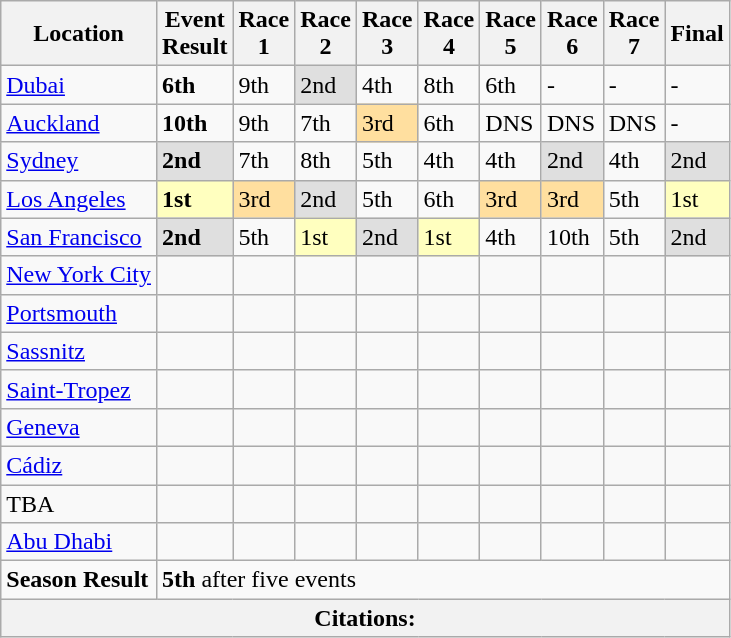<table class="wikitable">
<tr>
<th>Location</th>
<th>Event<br>Result</th>
<th>Race<br>1</th>
<th>Race<br>2</th>
<th>Race<br>3</th>
<th>Race<br>4</th>
<th>Race<br>5</th>
<th>Race<br>6</th>
<th>Race<br>7</th>
<th>Final</th>
</tr>
<tr>
<td><a href='#'>Dubai</a></td>
<td><strong>6th</strong></td>
<td>9th</td>
<td style="background:#DFDFDF;">2nd</td>
<td>4th</td>
<td>8th</td>
<td>6th</td>
<td>-</td>
<td>-</td>
<td>-</td>
</tr>
<tr>
<td><a href='#'>Auckland</a></td>
<td><strong>10th</strong></td>
<td>9th</td>
<td>7th</td>
<td style="background:#FFDF9F;">3rd</td>
<td>6th</td>
<td>DNS</td>
<td>DNS</td>
<td>DNS</td>
<td>-</td>
</tr>
<tr>
<td><a href='#'>Sydney</a></td>
<td style="background:#DFDFDF;"><strong>2nd</strong></td>
<td>7th</td>
<td>8th</td>
<td>5th</td>
<td>4th</td>
<td>4th</td>
<td style="background:#DFDFDF;">2nd</td>
<td>4th</td>
<td style="background:#DFDFDF;">2nd</td>
</tr>
<tr>
<td><a href='#'>Los Angeles</a></td>
<td style="background:#FFFFBF;"><strong>1st</strong></td>
<td style="background:#FFDF9F;">3rd</td>
<td style="background:#DFDFDF;">2nd</td>
<td>5th</td>
<td>6th</td>
<td style="background:#FFDF9F;">3rd</td>
<td style="background:#FFDF9F;">3rd</td>
<td>5th</td>
<td style="background:#FFFFBF;">1st</td>
</tr>
<tr>
<td><a href='#'>San Francisco</a></td>
<td style="background:#DFDFDF;"><strong>2nd</strong></td>
<td>5th</td>
<td style="background:#FFFFBF;">1st</td>
<td style="background:#DFDFDF;">2nd</td>
<td style="background:#FFFFBF;">1st</td>
<td>4th</td>
<td>10th</td>
<td>5th</td>
<td style="background:#DFDFDF;">2nd</td>
</tr>
<tr>
<td><a href='#'>New York City</a></td>
<td></td>
<td></td>
<td></td>
<td></td>
<td></td>
<td></td>
<td></td>
<td></td>
<td></td>
</tr>
<tr>
<td><a href='#'>Portsmouth</a></td>
<td></td>
<td></td>
<td></td>
<td></td>
<td></td>
<td></td>
<td></td>
<td></td>
<td></td>
</tr>
<tr>
<td><a href='#'>Sassnitz</a></td>
<td></td>
<td></td>
<td></td>
<td></td>
<td></td>
<td></td>
<td></td>
<td></td>
<td></td>
</tr>
<tr>
<td> <a href='#'>Saint-Tropez</a></td>
<td></td>
<td></td>
<td></td>
<td></td>
<td></td>
<td></td>
<td></td>
<td></td>
<td></td>
</tr>
<tr>
<td><a href='#'>Geneva</a></td>
<td></td>
<td></td>
<td></td>
<td></td>
<td></td>
<td></td>
<td></td>
<td></td>
<td></td>
</tr>
<tr>
<td><a href='#'>Cádiz</a></td>
<td></td>
<td></td>
<td></td>
<td></td>
<td></td>
<td></td>
<td></td>
<td></td>
<td></td>
</tr>
<tr>
<td>TBA</td>
<td></td>
<td></td>
<td></td>
<td></td>
<td></td>
<td></td>
<td></td>
<td></td>
<td></td>
</tr>
<tr>
<td><a href='#'>Abu Dhabi</a></td>
<td></td>
<td></td>
<td></td>
<td></td>
<td></td>
<td></td>
<td></td>
<td></td>
<td></td>
</tr>
<tr>
<td><strong>Season Result</strong></td>
<td colspan="9"><strong>5th</strong> after five events</td>
</tr>
<tr>
<th colspan="10">Citations:</th>
</tr>
</table>
